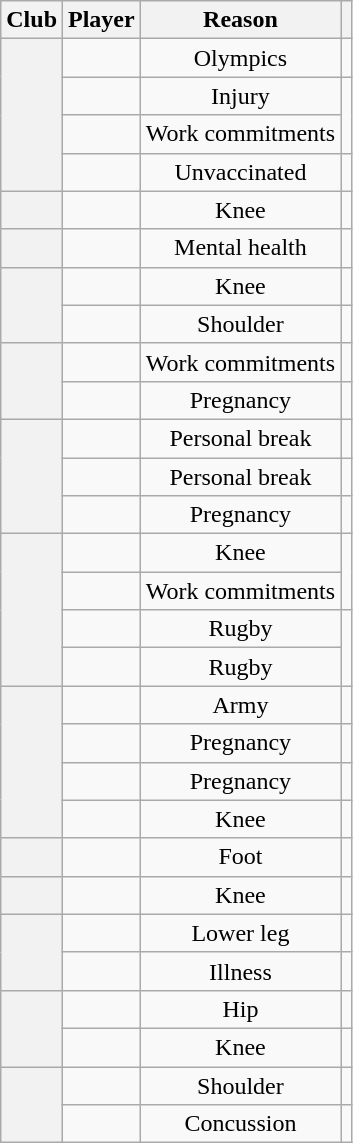<table class="wikitable sortable plainrowheaders" style="text-align:center;">
<tr>
<th scope="col">Club</th>
<th scope="col">Player</th>
<th scope="col">Reason</th>
<th class="unsortable"></th>
</tr>
<tr>
<th scope="row" rowspan=4></th>
<td></td>
<td>Olympics</td>
<td></td>
</tr>
<tr>
<td></td>
<td>Injury</td>
<td rowspan=2></td>
</tr>
<tr>
<td></td>
<td>Work commitments</td>
</tr>
<tr>
<td></td>
<td>Unvaccinated</td>
<td></td>
</tr>
<tr>
<th scope="row"></th>
<td></td>
<td>Knee</td>
<td></td>
</tr>
<tr>
<th scope="row"></th>
<td></td>
<td>Mental health</td>
<td></td>
</tr>
<tr>
<th scope="row" rowspan=2></th>
<td></td>
<td>Knee</td>
<td></td>
</tr>
<tr>
<td></td>
<td>Shoulder</td>
<td></td>
</tr>
<tr>
<th scope="row" rowspan=2></th>
<td></td>
<td>Work commitments</td>
<td></td>
</tr>
<tr>
<td></td>
<td>Pregnancy</td>
<td></td>
</tr>
<tr>
<th scope="row" rowspan=3></th>
<td></td>
<td>Personal break</td>
<td></td>
</tr>
<tr>
<td></td>
<td>Personal break</td>
<td></td>
</tr>
<tr>
<td></td>
<td>Pregnancy</td>
<td></td>
</tr>
<tr>
<th scope="row" rowspan=4></th>
<td></td>
<td>Knee</td>
<td rowspan=2></td>
</tr>
<tr>
<td></td>
<td>Work commitments</td>
</tr>
<tr>
<td></td>
<td>Rugby</td>
<td rowspan=2></td>
</tr>
<tr>
<td></td>
<td>Rugby</td>
</tr>
<tr>
<th scope="row" rowspan=4></th>
<td></td>
<td>Army</td>
<td></td>
</tr>
<tr>
<td></td>
<td>Pregnancy</td>
<td></td>
</tr>
<tr>
<td></td>
<td>Pregnancy</td>
<td></td>
</tr>
<tr>
<td></td>
<td>Knee</td>
<td></td>
</tr>
<tr>
<th scope="row"></th>
<td></td>
<td>Foot</td>
<td></td>
</tr>
<tr>
<th scope="row"></th>
<td></td>
<td>Knee</td>
<td></td>
</tr>
<tr>
<th scope="row" rowspan=2></th>
<td></td>
<td>Lower leg</td>
<td></td>
</tr>
<tr>
<td></td>
<td>Illness</td>
<td></td>
</tr>
<tr>
<th scope="row" rowspan=2></th>
<td></td>
<td>Hip</td>
<td></td>
</tr>
<tr>
<td></td>
<td>Knee</td>
<td></td>
</tr>
<tr>
<th scope="row" rowspan=2></th>
<td></td>
<td>Shoulder</td>
<td></td>
</tr>
<tr>
<td></td>
<td>Concussion</td>
<td></td>
</tr>
</table>
